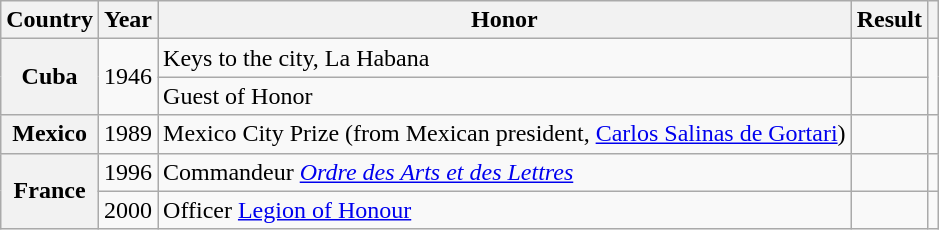<table class="wikitable sortable plainrowheaders">
<tr>
<th scope="col">Country</th>
<th scope="col">Year</th>
<th scope="col">Honor</th>
<th scope="col">Result</th>
<th scope="col" class="unsortable"></th>
</tr>
<tr>
<th scope="row" rowspan=2>Cuba</th>
<td rowspan="2">1946</td>
<td>Keys to the city, La Habana</td>
<td></td>
<td align="center" rowspan=2></td>
</tr>
<tr>
<td>Guest of Honor</td>
<td></td>
</tr>
<tr>
<th scope="row">Mexico</th>
<td>1989</td>
<td>Mexico City Prize (from Mexican president, <a href='#'>Carlos Salinas de Gortari</a>)</td>
<td></td>
<td align="center"></td>
</tr>
<tr>
<th scope="row" rowspan=2>France</th>
<td>1996</td>
<td>Commandeur <em><a href='#'>Ordre des Arts et des Lettres</a></em></td>
<td></td>
<td align="center"></td>
</tr>
<tr>
<td>2000</td>
<td>Officer <a href='#'>Legion of Honour</a></td>
<td></td>
<td align="center"></td>
</tr>
</table>
